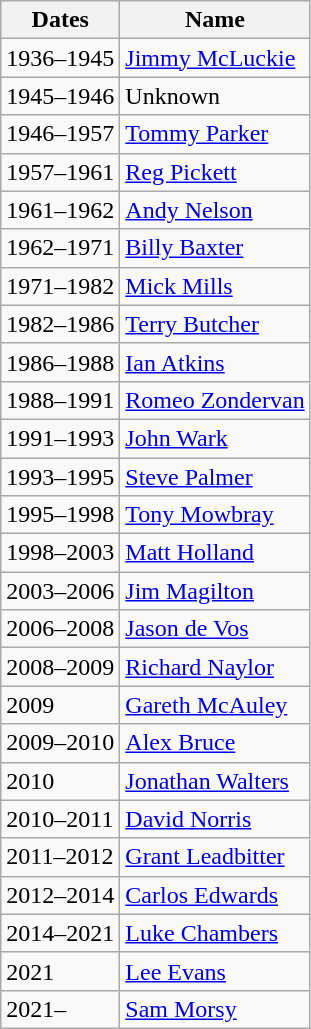<table class="wikitable plainrowheaders unsortable">
<tr>
<th scope="col">Dates</th>
<th scope="col">Name</th>
</tr>
<tr>
<td>1936–1945</td>
<td scope="row"> <a href='#'>Jimmy McLuckie</a></td>
</tr>
<tr>
<td>1945–1946</td>
<td scope="row">Unknown</td>
</tr>
<tr>
<td>1946–1957</td>
<td scope="row"> <a href='#'>Tommy Parker</a></td>
</tr>
<tr>
<td>1957–1961</td>
<td scope="row"> <a href='#'>Reg Pickett</a></td>
</tr>
<tr>
<td>1961–1962</td>
<td scope="row"> <a href='#'>Andy Nelson</a></td>
</tr>
<tr>
<td>1962–1971</td>
<td scope="row"> <a href='#'>Billy Baxter</a></td>
</tr>
<tr>
<td>1971–1982</td>
<td scope="row"> <a href='#'>Mick Mills</a></td>
</tr>
<tr>
<td>1982–1986</td>
<td scope="row"> <a href='#'>Terry Butcher</a></td>
</tr>
<tr>
<td>1986–1988</td>
<td scope="row"> <a href='#'>Ian Atkins</a></td>
</tr>
<tr>
<td>1988–1991</td>
<td scope="row"> <a href='#'>Romeo Zondervan</a></td>
</tr>
<tr>
<td>1991–1993</td>
<td scope="row"> <a href='#'>John Wark</a></td>
</tr>
<tr>
<td>1993–1995</td>
<td scope="row"> <a href='#'>Steve Palmer</a></td>
</tr>
<tr>
<td>1995–1998</td>
<td scope="row"> <a href='#'>Tony Mowbray</a></td>
</tr>
<tr>
<td>1998–2003</td>
<td scope="row"> <a href='#'>Matt Holland</a></td>
</tr>
<tr>
<td>2003–2006</td>
<td scope="row"> <a href='#'>Jim Magilton</a></td>
</tr>
<tr>
<td>2006–2008</td>
<td scope="row"> <a href='#'>Jason de Vos</a></td>
</tr>
<tr>
<td>2008–2009</td>
<td scope="row"> <a href='#'>Richard Naylor</a></td>
</tr>
<tr>
<td>2009</td>
<td scope="row"> <a href='#'>Gareth McAuley</a></td>
</tr>
<tr>
<td>2009–2010</td>
<td scope="row"> <a href='#'>Alex Bruce</a></td>
</tr>
<tr>
<td>2010</td>
<td scope="row"> <a href='#'>Jonathan Walters</a></td>
</tr>
<tr>
<td>2010–2011</td>
<td scope="row"> <a href='#'>David Norris</a></td>
</tr>
<tr>
<td>2011–2012</td>
<td scope="row"> <a href='#'>Grant Leadbitter</a></td>
</tr>
<tr>
<td>2012–2014</td>
<td scope="row"> <a href='#'>Carlos Edwards</a></td>
</tr>
<tr>
<td>2014–2021</td>
<td scope="row"> <a href='#'>Luke Chambers</a></td>
</tr>
<tr>
<td>2021</td>
<td scope="row"> <a href='#'>Lee Evans</a></td>
</tr>
<tr>
<td>2021–</td>
<td scope="row"> <a href='#'>Sam Morsy</a></td>
</tr>
</table>
